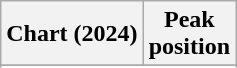<table class="wikitable sortable plainrowheaders" style="text-align:center">
<tr>
<th align="left">Chart (2024)</th>
<th align="center">Peak<br>position</th>
</tr>
<tr>
</tr>
<tr>
</tr>
</table>
